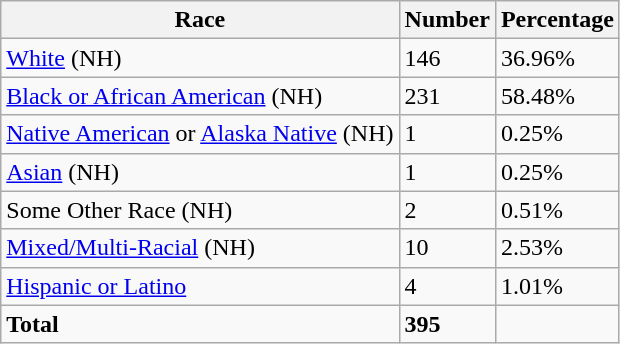<table class="wikitable">
<tr>
<th>Race</th>
<th>Number</th>
<th>Percentage</th>
</tr>
<tr>
<td><a href='#'>White</a> (NH)</td>
<td>146</td>
<td>36.96%</td>
</tr>
<tr>
<td><a href='#'>Black or African American</a> (NH)</td>
<td>231</td>
<td>58.48%</td>
</tr>
<tr>
<td><a href='#'>Native American</a> or <a href='#'>Alaska Native</a> (NH)</td>
<td>1</td>
<td>0.25%</td>
</tr>
<tr>
<td><a href='#'>Asian</a> (NH)</td>
<td>1</td>
<td>0.25%</td>
</tr>
<tr>
<td>Some Other Race (NH)</td>
<td>2</td>
<td>0.51%</td>
</tr>
<tr>
<td><a href='#'>Mixed/Multi-Racial</a> (NH)</td>
<td>10</td>
<td>2.53%</td>
</tr>
<tr>
<td><a href='#'>Hispanic or Latino</a></td>
<td>4</td>
<td>1.01%</td>
</tr>
<tr>
<td><strong>Total</strong></td>
<td><strong>395</strong></td>
<td></td>
</tr>
</table>
